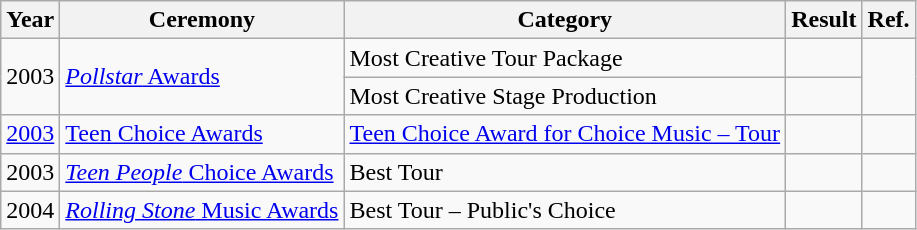<table class="sortable wikitable">
<tr>
<th>Year</th>
<th>Ceremony</th>
<th>Category</th>
<th>Result</th>
<th>Ref.</th>
</tr>
<tr>
<td rowspan="2">2003</td>
<td rowspan="2"><a href='#'><em>Pollstar</em> Awards</a></td>
<td>Most Creative Tour Package</td>
<td></td>
<td style="text-align:center;" rowspan="2"></td>
</tr>
<tr>
<td>Most Creative Stage Production</td>
<td></td>
</tr>
<tr>
<td><a href='#'>2003</a></td>
<td><a href='#'>Teen Choice Awards</a></td>
<td><a href='#'>Teen Choice Award for Choice Music – Tour</a></td>
<td></td>
<td style="text-align:center;"></td>
</tr>
<tr>
<td>2003</td>
<td><a href='#'><em>Teen People</em> Choice Awards</a></td>
<td>Best Tour</td>
<td></td>
<td style="text-align:center;"></td>
</tr>
<tr>
<td>2004</td>
<td><a href='#'><em>Rolling Stone</em> Music Awards</a></td>
<td>Best Tour – Public's Choice</td>
<td></td>
<td style="text-align:center;"></td>
</tr>
</table>
